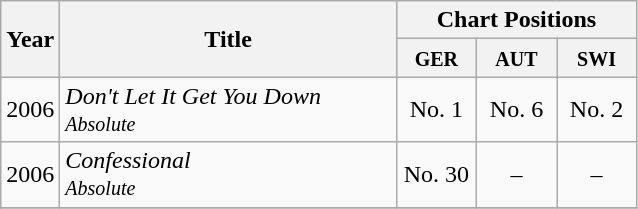<table class="wikitable">
<tr>
<th width="28" rowspan="2"><strong>Year</strong></th>
<th width="217" rowspan="2"><strong>Title</strong></th>
<th colspan="3"><strong>Chart Positions</strong></th>
</tr>
<tr>
<th width="46"><small>GER</small></th>
<th width="46"><small>AUT</small></th>
<th width="46"><small>SWI</small></th>
</tr>
<tr>
<td>2006</td>
<td><em>Don't Let It Get You Down</em> <br><small><em>Absolute</em></small><br></td>
<td align="center">No. 1</td>
<td align="center">No. 6</td>
<td align="center">No. 2</td>
</tr>
<tr>
<td>2006</td>
<td><em>Confessional</em> <br><small><em>Absolute</em></small><br></td>
<td align="center">No. 30</td>
<td align="center">–</td>
<td align="center">–</td>
</tr>
<tr>
</tr>
</table>
